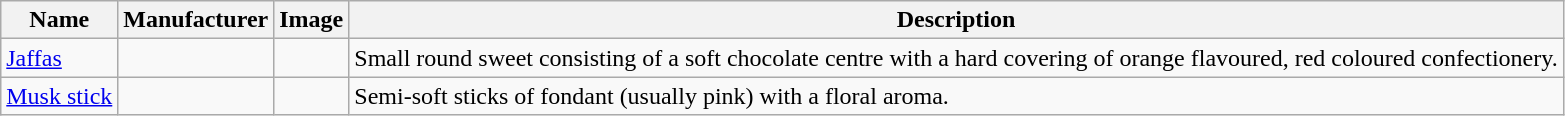<table class="wikitable sortable">
<tr>
<th>Name</th>
<th>Manufacturer</th>
<th class="unsortable">Image</th>
<th>Description</th>
</tr>
<tr>
<td><a href='#'>Jaffas</a></td>
<td></td>
<td></td>
<td>Small round sweet consisting of a soft chocolate centre with a hard covering of orange flavoured, red coloured confectionery.</td>
</tr>
<tr>
<td><a href='#'>Musk stick</a></td>
<td></td>
<td></td>
<td>Semi-soft sticks of fondant (usually pink) with a floral aroma.</td>
</tr>
</table>
